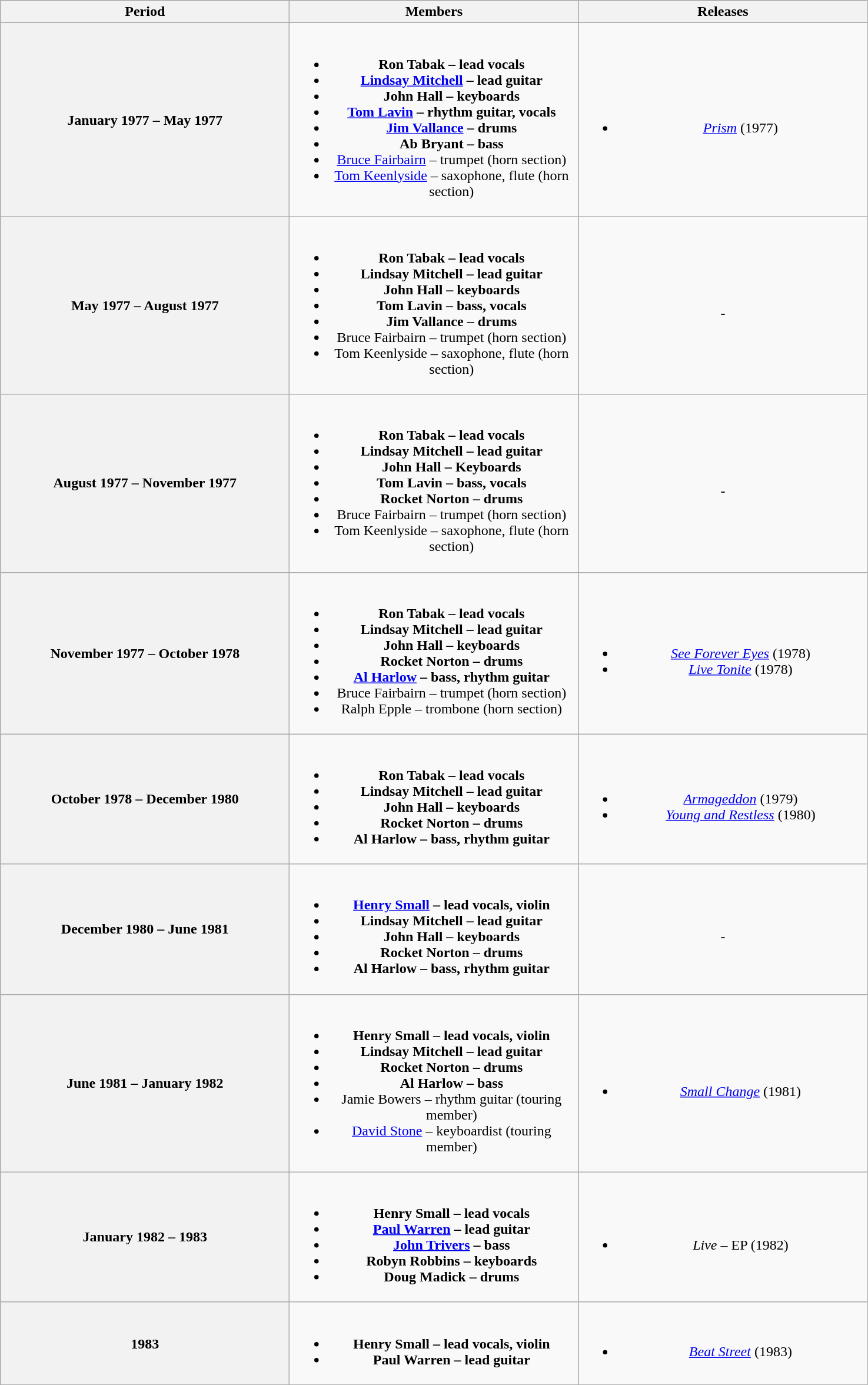<table class="wikitable plainrowheaders" style="text-align:center;">
<tr>
<th scope="col" style="width:20em;">Period</th>
<th scope="col" style="width:20em;">Members</th>
<th scope="col" style="width:20em;">Releases</th>
</tr>
<tr>
<th scope="col">January 1977 – May 1977</th>
<td><br><ul><li><strong>Ron Tabak – lead vocals</strong></li><li><strong><a href='#'>Lindsay Mitchell</a> – lead guitar</strong></li><li><strong>John Hall – keyboards</strong></li><li><strong><a href='#'>Tom Lavin</a> – rhythm guitar, vocals</strong></li><li><strong><a href='#'>Jim Vallance</a> – drums</strong></li><li><strong>Ab Bryant – bass</strong></li><li><a href='#'>Bruce Fairbairn</a> – trumpet (horn section)</li><li><a href='#'>Tom Keenlyside</a> – saxophone, flute (horn section)</li></ul></td>
<td><br><ul><li><em><a href='#'>Prism</a></em> (1977)</li></ul></td>
</tr>
<tr>
<th scope="col">May 1977 – August 1977</th>
<td><br><ul><li><strong>Ron Tabak – lead vocals</strong></li><li><strong>Lindsay Mitchell – lead guitar</strong></li><li><strong>John Hall – keyboards</strong></li><li><strong>Tom Lavin – bass, vocals</strong></li><li><strong>Jim Vallance – drums</strong></li><li>Bruce Fairbairn – trumpet (horn section)</li><li>Tom Keenlyside – saxophone, flute (horn section)</li></ul></td>
<td><br>-</td>
</tr>
<tr>
<th scope="col">August 1977 – November 1977</th>
<td><br><ul><li><strong>Ron Tabak – lead vocals</strong></li><li><strong>Lindsay Mitchell – lead guitar</strong></li><li><strong>John Hall – Keyboards</strong></li><li><strong>Tom Lavin – bass, vocals</strong></li><li><strong>Rocket Norton – drums</strong></li><li>Bruce Fairbairn – trumpet (horn section)</li><li>Tom Keenlyside – saxophone, flute (horn section)</li></ul></td>
<td><br>-</td>
</tr>
<tr>
<th scope="col">November 1977 – October 1978</th>
<td><br><ul><li><strong>Ron Tabak – lead vocals</strong></li><li><strong>Lindsay Mitchell – lead guitar</strong></li><li><strong>John Hall – keyboards</strong></li><li><strong>Rocket Norton – drums</strong></li><li><strong><a href='#'>Al Harlow</a> – bass, rhythm guitar</strong></li><li>Bruce Fairbairn – trumpet (horn section)</li><li>Ralph Epple – trombone (horn section)</li></ul></td>
<td><br><ul><li><em><a href='#'>See Forever Eyes</a></em> (1978)</li><li><em><a href='#'>Live Tonite</a></em> (1978)</li></ul></td>
</tr>
<tr>
<th scope="col">October 1978 – December 1980</th>
<td><br><ul><li><strong>Ron Tabak – lead vocals</strong></li><li><strong>Lindsay Mitchell – lead guitar</strong></li><li><strong>John Hall – keyboards</strong></li><li><strong>Rocket Norton – drums</strong></li><li><strong>Al Harlow – bass, rhythm guitar</strong></li></ul></td>
<td><br><ul><li><em><a href='#'>Armageddon</a></em> (1979)</li><li><em><a href='#'>Young and Restless</a></em> (1980)</li></ul></td>
</tr>
<tr>
<th scope="col">December 1980 – June 1981</th>
<td><br><ul><li><strong><a href='#'>Henry Small</a> – lead vocals, violin</strong></li><li><strong>Lindsay Mitchell – lead guitar</strong></li><li><strong>John Hall – keyboards</strong></li><li><strong>Rocket Norton – drums</strong></li><li><strong>Al Harlow – bass, rhythm guitar</strong></li></ul></td>
<td><br>-</td>
</tr>
<tr>
<th scope="col">June 1981 – January 1982</th>
<td><br><ul><li><strong>Henry Small – lead vocals, violin</strong></li><li><strong>Lindsay Mitchell – lead guitar</strong></li><li><strong>Rocket Norton – drums</strong></li><li><strong>Al Harlow – bass</strong></li><li>Jamie Bowers – rhythm guitar (touring member)</li><li><a href='#'>David Stone</a> – keyboardist (touring member)</li></ul></td>
<td><br><ul><li><em><a href='#'>Small Change</a></em> (1981)</li></ul></td>
</tr>
<tr>
<th scope="col">January 1982 – 1983</th>
<td><br><ul><li><strong>Henry Small – lead vocals</strong></li><li><strong><a href='#'>Paul Warren</a> – lead guitar</strong></li><li><strong><a href='#'>John Trivers</a> – bass</strong></li><li><strong>Robyn Robbins – keyboards</strong></li><li><strong>Doug Madick – drums</strong></li></ul></td>
<td><br><ul><li><em>Live</em> – EP (1982)</li></ul></td>
</tr>
<tr>
<th scope="col">1983</th>
<td><br><ul><li><strong>Henry Small – lead vocals, violin</strong></li><li><strong>Paul Warren – lead guitar</strong></li></ul></td>
<td><br><ul><li><em><a href='#'>Beat Street</a></em> (1983)</li></ul></td>
</tr>
</table>
